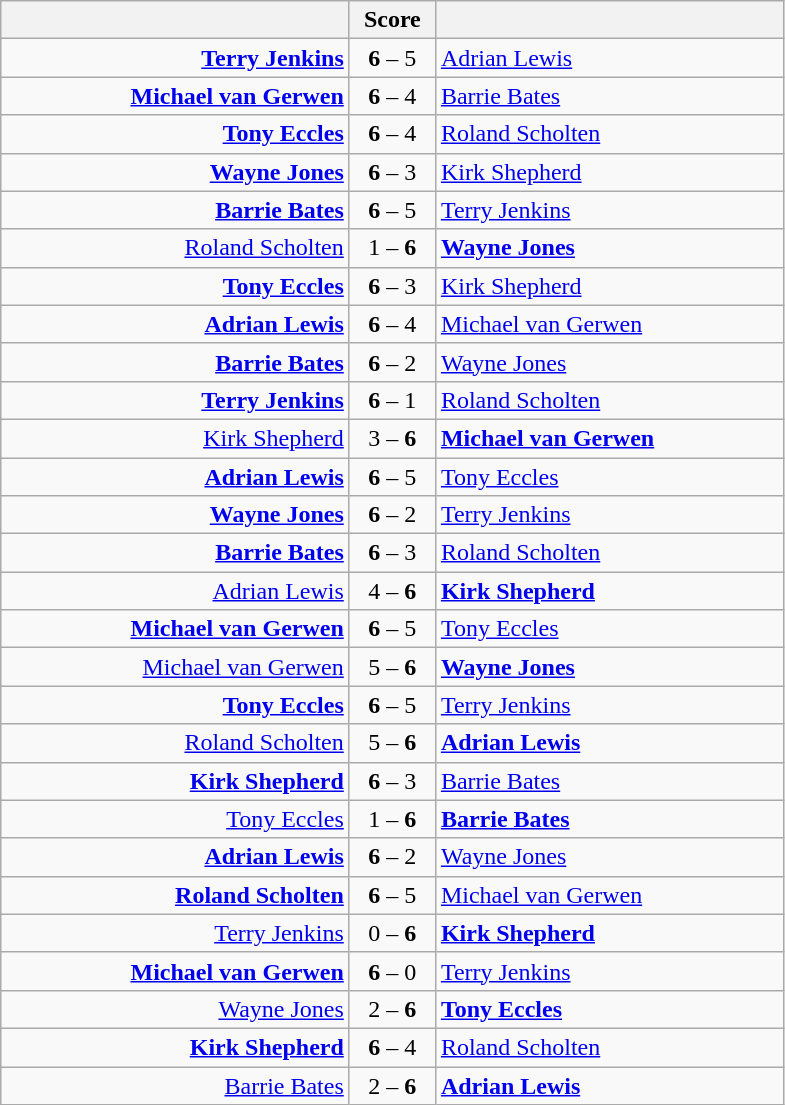<table class=wikitable style="text-align:center">
<tr>
<th width=225></th>
<th width=50>Score</th>
<th width=225></th>
</tr>
<tr align=left>
<td align=right><strong><a href='#'>Terry Jenkins</a></strong> </td>
<td align=center><strong>6</strong> – 5</td>
<td> <a href='#'>Adrian Lewis</a></td>
</tr>
<tr align=left>
<td align=right><strong><a href='#'>Michael van Gerwen</a></strong> </td>
<td align=center><strong>6</strong> – 4</td>
<td> <a href='#'>Barrie Bates</a></td>
</tr>
<tr align=left>
<td align=right><strong><a href='#'>Tony Eccles</a></strong> </td>
<td align=center><strong>6</strong> – 4</td>
<td> <a href='#'>Roland Scholten</a></td>
</tr>
<tr align=left>
<td align=right><strong><a href='#'>Wayne Jones</a></strong> </td>
<td align=center><strong>6</strong> – 3</td>
<td> <a href='#'>Kirk Shepherd</a></td>
</tr>
<tr align=left>
<td align=right><strong><a href='#'>Barrie Bates</a></strong> </td>
<td align=center><strong>6</strong> – 5</td>
<td> <a href='#'>Terry Jenkins</a></td>
</tr>
<tr align=left>
<td align=right><a href='#'>Roland Scholten</a> </td>
<td align=center>1 – <strong>6</strong></td>
<td> <strong><a href='#'>Wayne Jones</a></strong></td>
</tr>
<tr align=left>
<td align=right><strong><a href='#'>Tony Eccles</a></strong> </td>
<td align=center><strong>6</strong> – 3</td>
<td> <a href='#'>Kirk Shepherd</a></td>
</tr>
<tr align=left>
<td align=right><strong><a href='#'>Adrian Lewis</a></strong> </td>
<td align=center><strong>6</strong> – 4</td>
<td> <a href='#'>Michael van Gerwen</a></td>
</tr>
<tr align=left>
<td align=right><strong><a href='#'>Barrie Bates</a></strong> </td>
<td align=center><strong>6</strong> – 2</td>
<td> <a href='#'>Wayne Jones</a></td>
</tr>
<tr align=left>
<td align=right><strong><a href='#'>Terry Jenkins</a></strong> </td>
<td align=center><strong>6</strong> – 1</td>
<td> <a href='#'>Roland Scholten</a></td>
</tr>
<tr align=left>
<td align=right><a href='#'>Kirk Shepherd</a> </td>
<td align=center>3 – <strong>6</strong></td>
<td> <strong><a href='#'>Michael van Gerwen</a></strong></td>
</tr>
<tr align=left>
<td align=right><strong><a href='#'>Adrian Lewis</a></strong> </td>
<td align=center><strong>6</strong> – 5</td>
<td> <a href='#'>Tony Eccles</a></td>
</tr>
<tr align=left>
<td align=right><strong><a href='#'>Wayne Jones</a></strong> </td>
<td align=center><strong>6</strong> – 2</td>
<td> <a href='#'>Terry Jenkins</a></td>
</tr>
<tr align=left>
<td align=right><strong><a href='#'>Barrie Bates</a></strong> </td>
<td align=center><strong>6</strong> – 3</td>
<td> <a href='#'>Roland Scholten</a></td>
</tr>
<tr align=left>
<td align=right><a href='#'>Adrian Lewis</a> </td>
<td align=center>4 – <strong>6</strong></td>
<td> <strong><a href='#'>Kirk Shepherd</a></strong></td>
</tr>
<tr align=left>
<td align=right><strong><a href='#'>Michael van Gerwen</a></strong> </td>
<td align=center><strong>6</strong> – 5</td>
<td> <a href='#'>Tony Eccles</a></td>
</tr>
<tr align=left>
<td align=right><a href='#'>Michael van Gerwen</a> </td>
<td align=center>5 – <strong>6</strong></td>
<td> <strong><a href='#'>Wayne Jones</a></strong></td>
</tr>
<tr align=left>
<td align=right><strong><a href='#'>Tony Eccles</a></strong> </td>
<td align=center><strong>6</strong> – 5</td>
<td> <a href='#'>Terry Jenkins</a></td>
</tr>
<tr align=left>
<td align=right><a href='#'>Roland Scholten</a> </td>
<td align=center>5 – <strong>6</strong></td>
<td> <strong><a href='#'>Adrian Lewis</a></strong></td>
</tr>
<tr align=left>
<td align=right><strong><a href='#'>Kirk Shepherd</a></strong> </td>
<td align=center><strong>6</strong> – 3</td>
<td> <a href='#'>Barrie Bates</a></td>
</tr>
<tr align=left>
<td align=right><a href='#'>Tony Eccles</a> </td>
<td align=center>1 – <strong>6</strong></td>
<td> <strong><a href='#'>Barrie Bates</a></strong></td>
</tr>
<tr align=left>
<td align=right><strong><a href='#'>Adrian Lewis</a></strong> </td>
<td align=center><strong>6</strong> – 2</td>
<td> <a href='#'>Wayne Jones</a></td>
</tr>
<tr align=left>
<td align=right><strong><a href='#'>Roland Scholten</a></strong> </td>
<td align=center><strong>6</strong> – 5</td>
<td> <a href='#'>Michael van Gerwen</a></td>
</tr>
<tr align=left>
<td align=right><a href='#'>Terry Jenkins</a> </td>
<td align=center>0 – <strong>6</strong></td>
<td> <strong><a href='#'>Kirk Shepherd</a></strong></td>
</tr>
<tr align=left>
<td align=right><strong><a href='#'>Michael van Gerwen</a></strong> </td>
<td align=center><strong>6</strong> – 0</td>
<td> <a href='#'>Terry Jenkins</a></td>
</tr>
<tr align=left>
<td align=right><a href='#'>Wayne Jones</a> </td>
<td align=center>2 – <strong>6</strong></td>
<td> <strong><a href='#'>Tony Eccles</a></strong></td>
</tr>
<tr align=left>
<td align=right><strong><a href='#'>Kirk Shepherd</a></strong> </td>
<td align=center><strong>6</strong> – 4</td>
<td> <a href='#'>Roland Scholten</a></td>
</tr>
<tr align=left>
<td align=right><a href='#'>Barrie Bates</a> </td>
<td align=center>2 – <strong>6</strong></td>
<td> <strong><a href='#'>Adrian Lewis</a></strong></td>
</tr>
</table>
